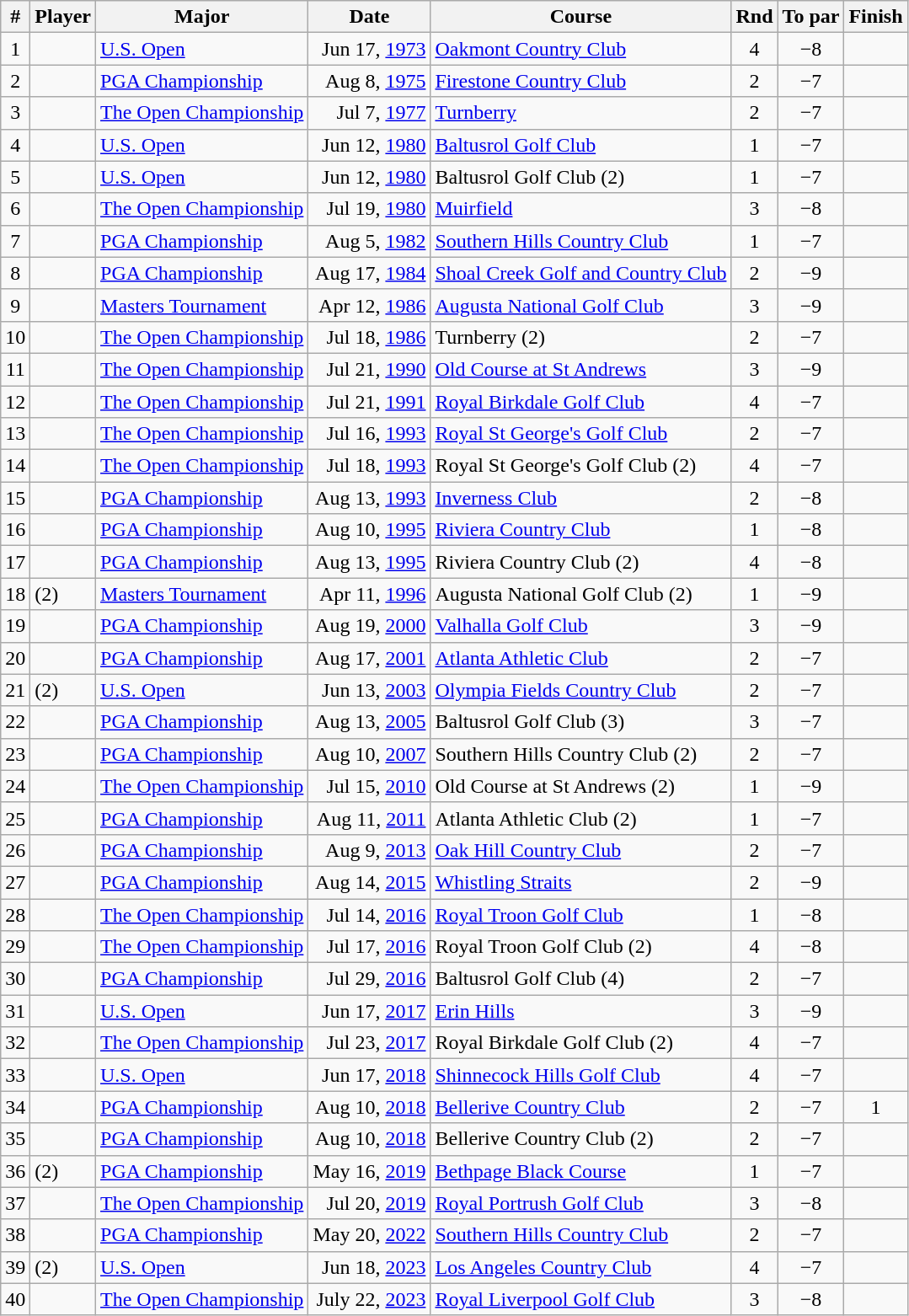<table class="wikitable sortable" style="text-align:center">
<tr>
<th>#</th>
<th>Player</th>
<th>Major</th>
<th>Date</th>
<th>Course</th>
<th>Rnd</th>
<th>To par</th>
<th>Finish</th>
</tr>
<tr>
<td>1</td>
<td align=left> </td>
<td align=left><a href='#'>U.S. Open</a></td>
<td align=right>Jun 17, <a href='#'>1973</a></td>
<td align=left><a href='#'>Oakmont Country Club</a></td>
<td>4</td>
<td>−8</td>
<td></td>
</tr>
<tr>
<td>2</td>
<td align=left> </td>
<td align=left><a href='#'>PGA Championship</a></td>
<td align=right>Aug 8, <a href='#'>1975</a></td>
<td align=left><a href='#'>Firestone Country Club</a></td>
<td>2</td>
<td>−7</td>
<td></td>
</tr>
<tr>
<td>3</td>
<td align=left> </td>
<td align=left><a href='#'>The Open Championship</a></td>
<td align=right>Jul 7, <a href='#'>1977</a></td>
<td align=left><a href='#'>Turnberry</a></td>
<td>2</td>
<td>−7</td>
<td></td>
</tr>
<tr>
<td>4</td>
<td align=left> </td>
<td align=left><a href='#'>U.S. Open</a></td>
<td align=right>Jun 12, <a href='#'>1980</a></td>
<td align=left><a href='#'>Baltusrol Golf Club</a></td>
<td>1</td>
<td>−7</td>
<td></td>
</tr>
<tr>
<td>5</td>
<td align=left> </td>
<td align=left><a href='#'>U.S. Open</a></td>
<td align=right>Jun 12, <a href='#'>1980</a></td>
<td align=left>Baltusrol Golf Club (2)</td>
<td>1</td>
<td>−7</td>
<td></td>
</tr>
<tr>
<td>6</td>
<td align=left> </td>
<td align=left><a href='#'>The Open Championship</a></td>
<td align=right>Jul 19, <a href='#'>1980</a></td>
<td align=left><a href='#'>Muirfield</a></td>
<td>3</td>
<td>−8</td>
<td></td>
</tr>
<tr>
<td>7</td>
<td align=left> </td>
<td align=left><a href='#'>PGA Championship</a></td>
<td align=right>Aug 5, <a href='#'>1982</a></td>
<td align=left><a href='#'>Southern Hills Country Club</a></td>
<td>1</td>
<td>−7</td>
<td></td>
</tr>
<tr>
<td>8</td>
<td align=left> </td>
<td align=left><a href='#'>PGA Championship</a></td>
<td align=right>Aug 17, <a href='#'>1984</a></td>
<td align=left><a href='#'>Shoal Creek Golf and Country Club</a></td>
<td>2</td>
<td>−9</td>
<td></td>
</tr>
<tr>
<td>9</td>
<td align=left> </td>
<td align=left><a href='#'>Masters Tournament</a></td>
<td align=right>Apr 12, <a href='#'>1986</a></td>
<td align=left><a href='#'>Augusta National Golf Club</a></td>
<td>3</td>
<td>−9</td>
<td></td>
</tr>
<tr>
<td>10</td>
<td align=left> </td>
<td align=left><a href='#'>The Open Championship</a></td>
<td align=right>Jul 18, <a href='#'>1986</a></td>
<td align=left>Turnberry (2)</td>
<td>2</td>
<td>−7</td>
<td></td>
</tr>
<tr>
<td>11</td>
<td align=left> </td>
<td align=left><a href='#'>The Open Championship</a></td>
<td align=right>Jul 21, <a href='#'>1990</a></td>
<td align=left><a href='#'>Old Course at St Andrews</a></td>
<td>3</td>
<td>−9</td>
<td></td>
</tr>
<tr>
<td>12</td>
<td align=left> </td>
<td align=left><a href='#'>The Open Championship</a></td>
<td align=right>Jul 21, <a href='#'>1991</a></td>
<td align=left><a href='#'>Royal Birkdale Golf Club</a></td>
<td>4</td>
<td>−7</td>
<td></td>
</tr>
<tr>
<td>13</td>
<td align=left> </td>
<td align=left><a href='#'>The Open Championship</a></td>
<td align=right>Jul 16, <a href='#'>1993</a></td>
<td align=left><a href='#'>Royal St George's Golf Club</a></td>
<td>2</td>
<td>−7</td>
<td></td>
</tr>
<tr>
<td>14</td>
<td align=left> </td>
<td align=left><a href='#'>The Open Championship</a></td>
<td align=right>Jul 18, <a href='#'>1993</a></td>
<td align=left>Royal St George's Golf Club (2)</td>
<td>4</td>
<td>−7</td>
<td></td>
</tr>
<tr>
<td>15</td>
<td align=left> </td>
<td align=left><a href='#'>PGA Championship</a></td>
<td align=right>Aug 13, <a href='#'>1993</a></td>
<td align=left><a href='#'>Inverness Club</a></td>
<td>2</td>
<td>−8</td>
<td></td>
</tr>
<tr>
<td>16</td>
<td align=left> </td>
<td align=left><a href='#'>PGA Championship</a></td>
<td align=right>Aug 10, <a href='#'>1995</a></td>
<td align=left><a href='#'>Riviera Country Club</a></td>
<td>1</td>
<td>−8</td>
<td></td>
</tr>
<tr>
<td>17</td>
<td align=left> </td>
<td align=left><a href='#'>PGA Championship</a></td>
<td align=right>Aug 13, <a href='#'>1995</a></td>
<td align=left>Riviera Country Club (2)</td>
<td>4</td>
<td>−8</td>
<td></td>
</tr>
<tr>
<td>18</td>
<td align=left>  (2)</td>
<td align=left><a href='#'>Masters Tournament</a></td>
<td align=right>Apr 11, <a href='#'>1996</a></td>
<td align=left>Augusta National Golf Club (2)</td>
<td>1</td>
<td>−9</td>
<td></td>
</tr>
<tr>
<td>19</td>
<td align=left> </td>
<td align=left><a href='#'>PGA Championship</a></td>
<td align=right>Aug 19, <a href='#'>2000</a></td>
<td align=left><a href='#'>Valhalla Golf Club</a></td>
<td>3</td>
<td>−9</td>
<td></td>
</tr>
<tr>
<td>20</td>
<td align=left> </td>
<td align=left><a href='#'>PGA Championship</a></td>
<td align=right>Aug 17, <a href='#'>2001</a></td>
<td align=left><a href='#'>Atlanta Athletic Club</a></td>
<td>2</td>
<td>−7</td>
<td></td>
</tr>
<tr>
<td>21</td>
<td align=left>  (2)</td>
<td align=left><a href='#'>U.S. Open</a></td>
<td align=right>Jun 13, <a href='#'>2003</a></td>
<td align=left><a href='#'>Olympia Fields Country Club</a></td>
<td>2</td>
<td>−7</td>
<td></td>
</tr>
<tr>
<td>22</td>
<td align=left> </td>
<td align=left><a href='#'>PGA Championship</a></td>
<td align=right>Aug 13, <a href='#'>2005</a></td>
<td align=left>Baltusrol Golf Club (3)</td>
<td>3</td>
<td>−7</td>
<td></td>
</tr>
<tr>
<td>23</td>
<td align=left> </td>
<td align=left><a href='#'>PGA Championship</a></td>
<td align=right>Aug 10, <a href='#'>2007</a></td>
<td align=left>Southern Hills Country Club (2)</td>
<td>2</td>
<td>−7</td>
<td></td>
</tr>
<tr>
<td>24</td>
<td align=left> </td>
<td align=left><a href='#'>The Open Championship</a></td>
<td align=right>Jul 15, <a href='#'>2010</a></td>
<td align=left>Old Course at St Andrews (2)</td>
<td>1</td>
<td>−9</td>
<td></td>
</tr>
<tr>
<td>25</td>
<td align=left> </td>
<td align=left><a href='#'>PGA Championship</a></td>
<td align=right>Aug 11, <a href='#'>2011</a></td>
<td align=left>Atlanta Athletic Club (2)</td>
<td>1</td>
<td>−7</td>
<td></td>
</tr>
<tr>
<td>26</td>
<td align=left> </td>
<td align=left><a href='#'>PGA Championship</a></td>
<td align=right>Aug 9, <a href='#'>2013</a></td>
<td align=left><a href='#'>Oak Hill Country Club</a></td>
<td>2</td>
<td>−7</td>
<td></td>
</tr>
<tr>
<td>27</td>
<td align=left> </td>
<td align=left><a href='#'>PGA Championship</a></td>
<td align=right>Aug 14, <a href='#'>2015</a></td>
<td align=left><a href='#'>Whistling Straits</a></td>
<td>2</td>
<td>−9</td>
<td></td>
</tr>
<tr>
<td>28</td>
<td align=left> </td>
<td align=left><a href='#'>The Open Championship</a></td>
<td align=right>Jul 14, <a href='#'>2016</a></td>
<td align=left><a href='#'>Royal Troon Golf Club</a></td>
<td>1</td>
<td>−8</td>
<td></td>
</tr>
<tr>
<td>29</td>
<td align=left> </td>
<td align=left><a href='#'>The Open Championship</a></td>
<td align=right>Jul 17, <a href='#'>2016</a></td>
<td align=left>Royal Troon Golf Club (2)</td>
<td>4</td>
<td>−8</td>
<td></td>
</tr>
<tr>
<td>30</td>
<td align=left> </td>
<td align=left><a href='#'>PGA Championship</a></td>
<td align=right>Jul 29, <a href='#'>2016</a></td>
<td align=left>Baltusrol Golf Club (4)</td>
<td>2</td>
<td>−7</td>
<td></td>
</tr>
<tr>
<td>31</td>
<td align=left> </td>
<td align=left><a href='#'>U.S. Open</a></td>
<td align=right>Jun 17, <a href='#'>2017</a></td>
<td align=left><a href='#'>Erin Hills</a></td>
<td>3</td>
<td>−9</td>
<td></td>
</tr>
<tr>
<td>32</td>
<td align=left> </td>
<td align=left><a href='#'>The Open Championship</a></td>
<td align=right>Jul 23, <a href='#'>2017</a></td>
<td align=left>Royal Birkdale Golf Club (2)</td>
<td>4</td>
<td>−7</td>
<td></td>
</tr>
<tr>
<td>33</td>
<td align=left> </td>
<td align=left><a href='#'>U.S. Open</a></td>
<td align=right>Jun 17, <a href='#'>2018</a></td>
<td align=left><a href='#'>Shinnecock Hills Golf Club</a></td>
<td>4</td>
<td>−7</td>
<td></td>
</tr>
<tr>
<td>34</td>
<td align=left> </td>
<td align=left><a href='#'>PGA Championship</a></td>
<td align=right>Aug 10, <a href='#'>2018</a></td>
<td align=left><a href='#'>Bellerive Country Club</a></td>
<td>2</td>
<td>−7</td>
<td>1</td>
</tr>
<tr>
<td>35</td>
<td align=left> </td>
<td align=left><a href='#'>PGA Championship</a></td>
<td align=right>Aug 10, <a href='#'>2018</a></td>
<td align=left>Bellerive Country Club (2)</td>
<td>2</td>
<td>−7</td>
<td></td>
</tr>
<tr>
<td>36</td>
<td align=left>  (2)</td>
<td align=left><a href='#'>PGA Championship</a></td>
<td align=right>May 16, <a href='#'>2019</a></td>
<td align=left><a href='#'>Bethpage Black Course</a></td>
<td>1</td>
<td>−7</td>
<td></td>
</tr>
<tr>
<td>37</td>
<td align=left> </td>
<td align=left><a href='#'>The Open Championship</a></td>
<td align=right>Jul 20, <a href='#'>2019</a></td>
<td align=left><a href='#'>Royal Portrush Golf Club</a></td>
<td>3</td>
<td>−8</td>
<td></td>
</tr>
<tr>
<td>38</td>
<td align=left> </td>
<td align=left><a href='#'>PGA Championship</a></td>
<td align=right>May 20, <a href='#'>2022</a></td>
<td align=left><a href='#'>Southern Hills Country Club</a></td>
<td>2</td>
<td>−7</td>
<td></td>
</tr>
<tr>
<td>39</td>
<td align=left>  (2)</td>
<td align=left><a href='#'>U.S. Open</a></td>
<td align=right>Jun 18, <a href='#'>2023</a></td>
<td align=left><a href='#'>Los Angeles Country Club</a></td>
<td>4</td>
<td>−7</td>
<td></td>
</tr>
<tr>
<td>40</td>
<td align=left> </td>
<td align=left><a href='#'>The Open Championship</a></td>
<td align=right>July 22, <a href='#'>2023</a></td>
<td align=left><a href='#'>Royal Liverpool Golf Club</a></td>
<td>3</td>
<td>−8</td>
<td></td>
</tr>
</table>
